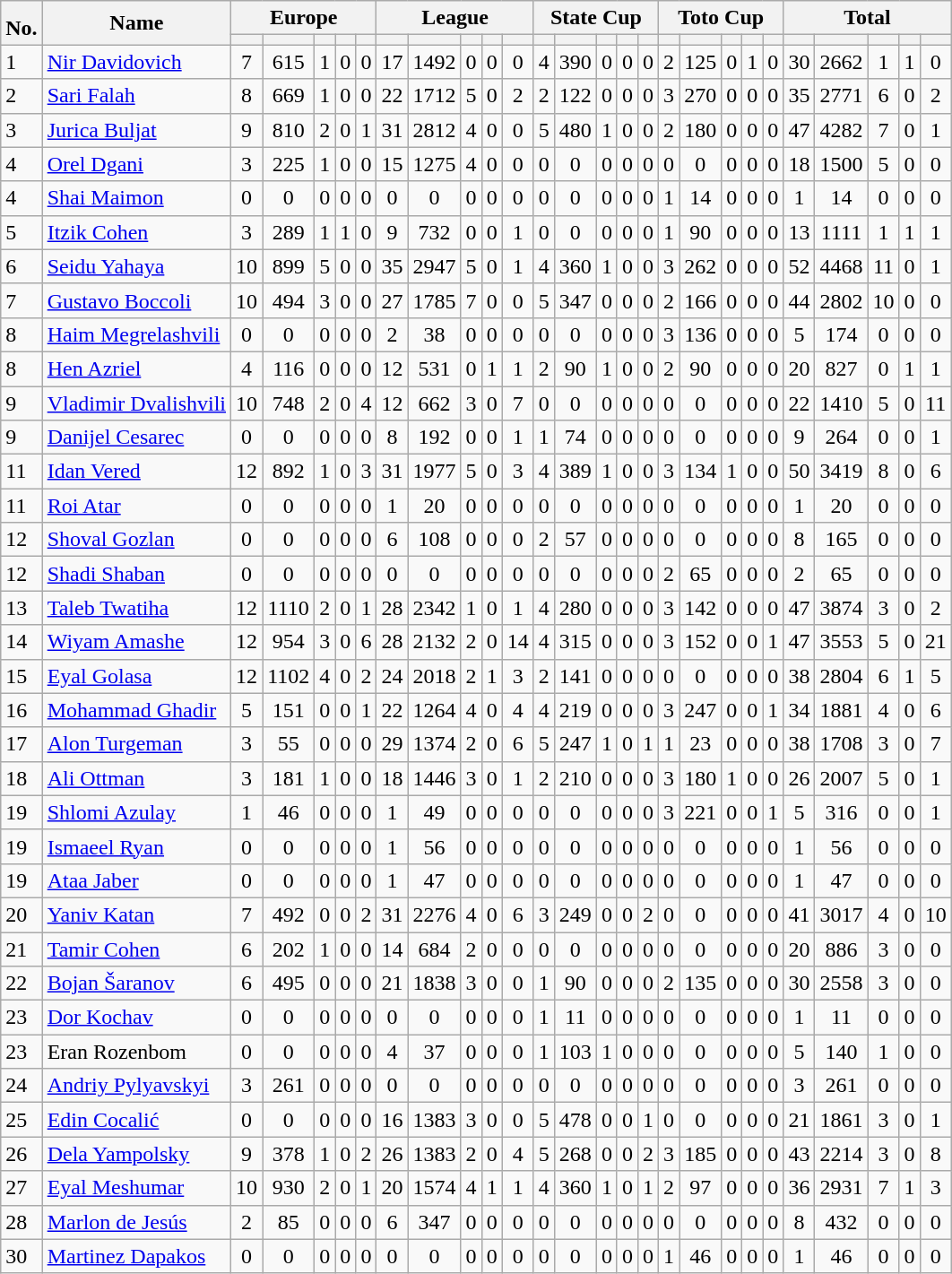<table class="wikitable" style="text-align:center">
<tr>
<th rowspan="2" valign="bottom">No.</th>
<th rowspan="2">Name</th>
<th colspan="5" width="85">Europe</th>
<th colspan="5" width="85">League</th>
<th colspan="5" width="85">State Cup</th>
<th colspan="5" width="85">Toto Cup</th>
<th colspan="5" width="85">Total</th>
</tr>
<tr>
<th></th>
<th></th>
<th></th>
<th></th>
<th></th>
<th></th>
<th></th>
<th></th>
<th></th>
<th></th>
<th></th>
<th></th>
<th></th>
<th></th>
<th></th>
<th></th>
<th></th>
<th></th>
<th></th>
<th></th>
<th></th>
<th></th>
<th></th>
<th></th>
<th></th>
</tr>
<tr>
<td align="left">1</td>
<td align="left"> <a href='#'>Nir Davidovich</a></td>
<td>7</td>
<td>615</td>
<td>1</td>
<td>0</td>
<td>0</td>
<td>17</td>
<td>1492</td>
<td>0</td>
<td>0</td>
<td>0</td>
<td>4</td>
<td>390</td>
<td>0</td>
<td>0</td>
<td>0</td>
<td>2</td>
<td>125</td>
<td>0</td>
<td>1</td>
<td>0</td>
<td>30</td>
<td>2662</td>
<td>1</td>
<td>1</td>
<td>0</td>
</tr>
<tr>
<td align="left">2</td>
<td align="left"> <a href='#'>Sari Falah</a></td>
<td>8</td>
<td>669</td>
<td>1</td>
<td>0</td>
<td>0</td>
<td>22</td>
<td>1712</td>
<td>5</td>
<td>0</td>
<td>2</td>
<td>2</td>
<td>122</td>
<td>0</td>
<td>0</td>
<td>0</td>
<td>3</td>
<td>270</td>
<td>0</td>
<td>0</td>
<td>0</td>
<td>35</td>
<td>2771</td>
<td>6</td>
<td>0</td>
<td>2</td>
</tr>
<tr>
<td align="left">3</td>
<td align="left"> <a href='#'>Jurica Buljat</a></td>
<td>9</td>
<td>810</td>
<td>2</td>
<td>0</td>
<td>1</td>
<td>31</td>
<td>2812</td>
<td>4</td>
<td>0</td>
<td>0</td>
<td>5</td>
<td>480</td>
<td>1</td>
<td>0</td>
<td>0</td>
<td>2</td>
<td>180</td>
<td>0</td>
<td>0</td>
<td>0</td>
<td>47</td>
<td>4282</td>
<td>7</td>
<td>0</td>
<td>1</td>
</tr>
<tr>
<td align="left">4</td>
<td align="left"> <a href='#'>Orel Dgani</a></td>
<td>3</td>
<td>225</td>
<td>1</td>
<td>0</td>
<td>0</td>
<td>15</td>
<td>1275</td>
<td>4</td>
<td>0</td>
<td>0</td>
<td>0</td>
<td>0</td>
<td>0</td>
<td>0</td>
<td>0</td>
<td>0</td>
<td>0</td>
<td>0</td>
<td>0</td>
<td>0</td>
<td>18</td>
<td>1500</td>
<td>5</td>
<td>0</td>
<td>0</td>
</tr>
<tr>
<td align="left">4</td>
<td align="left"> <a href='#'>Shai Maimon</a></td>
<td>0</td>
<td>0</td>
<td>0</td>
<td>0</td>
<td>0</td>
<td>0</td>
<td>0</td>
<td>0</td>
<td>0</td>
<td>0</td>
<td>0</td>
<td>0</td>
<td>0</td>
<td>0</td>
<td>0</td>
<td>1</td>
<td>14</td>
<td>0</td>
<td>0</td>
<td>0</td>
<td>1</td>
<td>14</td>
<td>0</td>
<td>0</td>
<td>0</td>
</tr>
<tr>
<td align="left">5</td>
<td align="left"> <a href='#'>Itzik Cohen</a></td>
<td>3</td>
<td>289</td>
<td>1</td>
<td>1</td>
<td>0</td>
<td>9</td>
<td>732</td>
<td>0</td>
<td>0</td>
<td>1</td>
<td>0</td>
<td>0</td>
<td>0</td>
<td>0</td>
<td>0</td>
<td>1</td>
<td>90</td>
<td>0</td>
<td>0</td>
<td>0</td>
<td>13</td>
<td>1111</td>
<td>1</td>
<td>1</td>
<td>1</td>
</tr>
<tr>
<td align="left">6</td>
<td align="left"> <a href='#'>Seidu Yahaya</a></td>
<td>10</td>
<td>899</td>
<td>5</td>
<td>0</td>
<td>0</td>
<td>35</td>
<td>2947</td>
<td>5</td>
<td>0</td>
<td>1</td>
<td>4</td>
<td>360</td>
<td>1</td>
<td>0</td>
<td>0</td>
<td>3</td>
<td>262</td>
<td>0</td>
<td>0</td>
<td>0</td>
<td>52</td>
<td>4468</td>
<td>11</td>
<td>0</td>
<td>1</td>
</tr>
<tr>
<td align="left">7</td>
<td align="left"> <a href='#'>Gustavo Boccoli</a></td>
<td>10</td>
<td>494</td>
<td>3</td>
<td>0</td>
<td>0</td>
<td>27</td>
<td>1785</td>
<td>7</td>
<td>0</td>
<td>0</td>
<td>5</td>
<td>347</td>
<td>0</td>
<td>0</td>
<td>0</td>
<td>2</td>
<td>166</td>
<td>0</td>
<td>0</td>
<td>0</td>
<td>44</td>
<td>2802</td>
<td>10</td>
<td>0</td>
<td>0</td>
</tr>
<tr>
<td align="left">8</td>
<td align="left"> <a href='#'>Haim Megrelashvili</a></td>
<td>0</td>
<td>0</td>
<td>0</td>
<td>0</td>
<td>0</td>
<td>2</td>
<td>38</td>
<td>0</td>
<td>0</td>
<td>0</td>
<td>0</td>
<td>0</td>
<td>0</td>
<td>0</td>
<td>0</td>
<td>3</td>
<td>136</td>
<td>0</td>
<td>0</td>
<td>0</td>
<td>5</td>
<td>174</td>
<td>0</td>
<td>0</td>
<td>0</td>
</tr>
<tr>
<td align="left">8</td>
<td align="left"> <a href='#'>Hen Azriel</a></td>
<td>4</td>
<td>116</td>
<td>0</td>
<td>0</td>
<td>0</td>
<td>12</td>
<td>531</td>
<td>0</td>
<td>1</td>
<td>1</td>
<td>2</td>
<td>90</td>
<td>1</td>
<td>0</td>
<td>0</td>
<td>2</td>
<td>90</td>
<td>0</td>
<td>0</td>
<td>0</td>
<td>20</td>
<td>827</td>
<td>0</td>
<td>1</td>
<td>1</td>
</tr>
<tr>
<td align="left">9</td>
<td align="left"> <a href='#'>Vladimir Dvalishvili</a></td>
<td>10</td>
<td>748</td>
<td>2</td>
<td>0</td>
<td>4</td>
<td>12</td>
<td>662</td>
<td>3</td>
<td>0</td>
<td>7</td>
<td>0</td>
<td>0</td>
<td>0</td>
<td>0</td>
<td>0</td>
<td>0</td>
<td>0</td>
<td>0</td>
<td>0</td>
<td>0</td>
<td>22</td>
<td>1410</td>
<td>5</td>
<td>0</td>
<td>11</td>
</tr>
<tr>
<td align="left">9</td>
<td align="left"> <a href='#'>Danijel Cesarec</a></td>
<td>0</td>
<td>0</td>
<td>0</td>
<td>0</td>
<td>0</td>
<td>8</td>
<td>192</td>
<td>0</td>
<td>0</td>
<td>1</td>
<td>1</td>
<td>74</td>
<td>0</td>
<td>0</td>
<td>0</td>
<td>0</td>
<td>0</td>
<td>0</td>
<td>0</td>
<td>0</td>
<td>9</td>
<td>264</td>
<td>0</td>
<td>0</td>
<td>1</td>
</tr>
<tr>
<td align="left">11</td>
<td align="left"> <a href='#'>Idan Vered</a></td>
<td>12</td>
<td>892</td>
<td>1</td>
<td>0</td>
<td>3</td>
<td>31</td>
<td>1977</td>
<td>5</td>
<td>0</td>
<td>3</td>
<td>4</td>
<td>389</td>
<td>1</td>
<td>0</td>
<td>0</td>
<td>3</td>
<td>134</td>
<td>1</td>
<td>0</td>
<td>0</td>
<td>50</td>
<td>3419</td>
<td>8</td>
<td>0</td>
<td>6</td>
</tr>
<tr>
<td align="left">11</td>
<td align="left"> <a href='#'>Roi Atar</a></td>
<td>0</td>
<td>0</td>
<td>0</td>
<td>0</td>
<td>0</td>
<td>1</td>
<td>20</td>
<td>0</td>
<td>0</td>
<td>0</td>
<td>0</td>
<td>0</td>
<td>0</td>
<td>0</td>
<td>0</td>
<td>0</td>
<td>0</td>
<td>0</td>
<td>0</td>
<td>0</td>
<td>1</td>
<td>20</td>
<td>0</td>
<td>0</td>
<td>0</td>
</tr>
<tr>
<td align="left">12</td>
<td align="left"> <a href='#'>Shoval Gozlan</a></td>
<td>0</td>
<td>0</td>
<td>0</td>
<td>0</td>
<td>0</td>
<td>6</td>
<td>108</td>
<td>0</td>
<td>0</td>
<td>0</td>
<td>2</td>
<td>57</td>
<td>0</td>
<td>0</td>
<td>0</td>
<td>0</td>
<td>0</td>
<td>0</td>
<td>0</td>
<td>0</td>
<td>8</td>
<td>165</td>
<td>0</td>
<td>0</td>
<td>0</td>
</tr>
<tr>
<td align="left">12</td>
<td align="left"> <a href='#'>Shadi Shaban</a></td>
<td>0</td>
<td>0</td>
<td>0</td>
<td>0</td>
<td>0</td>
<td>0</td>
<td>0</td>
<td>0</td>
<td>0</td>
<td>0</td>
<td>0</td>
<td>0</td>
<td>0</td>
<td>0</td>
<td>0</td>
<td>2</td>
<td>65</td>
<td>0</td>
<td>0</td>
<td>0</td>
<td>2</td>
<td>65</td>
<td>0</td>
<td>0</td>
<td>0</td>
</tr>
<tr>
<td align="left">13</td>
<td align="left"> <a href='#'>Taleb Twatiha</a></td>
<td>12</td>
<td>1110</td>
<td>2</td>
<td>0</td>
<td>1</td>
<td>28</td>
<td>2342</td>
<td>1</td>
<td>0</td>
<td>1</td>
<td>4</td>
<td>280</td>
<td>0</td>
<td>0</td>
<td>0</td>
<td>3</td>
<td>142</td>
<td>0</td>
<td>0</td>
<td>0</td>
<td>47</td>
<td>3874</td>
<td>3</td>
<td>0</td>
<td>2</td>
</tr>
<tr>
<td align="left">14</td>
<td align="left"> <a href='#'>Wiyam Amashe</a></td>
<td>12</td>
<td>954</td>
<td>3</td>
<td>0</td>
<td>6</td>
<td>28</td>
<td>2132</td>
<td>2</td>
<td>0</td>
<td>14</td>
<td>4</td>
<td>315</td>
<td>0</td>
<td>0</td>
<td>0</td>
<td>3</td>
<td>152</td>
<td>0</td>
<td>0</td>
<td>1</td>
<td>47</td>
<td>3553</td>
<td>5</td>
<td>0</td>
<td>21</td>
</tr>
<tr>
<td align="left">15</td>
<td align="left"> <a href='#'>Eyal Golasa</a></td>
<td>12</td>
<td>1102</td>
<td>4</td>
<td>0</td>
<td>2</td>
<td>24</td>
<td>2018</td>
<td>2</td>
<td>1</td>
<td>3</td>
<td>2</td>
<td>141</td>
<td>0</td>
<td>0</td>
<td>0</td>
<td>0</td>
<td>0</td>
<td>0</td>
<td>0</td>
<td>0</td>
<td>38</td>
<td>2804</td>
<td>6</td>
<td>1</td>
<td>5</td>
</tr>
<tr>
<td align="left">16</td>
<td align="left"> <a href='#'>Mohammad Ghadir</a></td>
<td>5</td>
<td>151</td>
<td>0</td>
<td>0</td>
<td>1</td>
<td>22</td>
<td>1264</td>
<td>4</td>
<td>0</td>
<td>4</td>
<td>4</td>
<td>219</td>
<td>0</td>
<td>0</td>
<td>0</td>
<td>3</td>
<td>247</td>
<td>0</td>
<td>0</td>
<td>1</td>
<td>34</td>
<td>1881</td>
<td>4</td>
<td>0</td>
<td>6</td>
</tr>
<tr>
<td align="left">17</td>
<td align="left"> <a href='#'>Alon Turgeman</a></td>
<td>3</td>
<td>55</td>
<td>0</td>
<td>0</td>
<td>0</td>
<td>29</td>
<td>1374</td>
<td>2</td>
<td>0</td>
<td>6</td>
<td>5</td>
<td>247</td>
<td>1</td>
<td>0</td>
<td>1</td>
<td>1</td>
<td>23</td>
<td>0</td>
<td>0</td>
<td>0</td>
<td>38</td>
<td>1708</td>
<td>3</td>
<td>0</td>
<td>7</td>
</tr>
<tr>
<td align="left">18</td>
<td align="left"> <a href='#'>Ali Ottman</a></td>
<td>3</td>
<td>181</td>
<td>1</td>
<td>0</td>
<td>0</td>
<td>18</td>
<td>1446</td>
<td>3</td>
<td>0</td>
<td>1</td>
<td>2</td>
<td>210</td>
<td>0</td>
<td>0</td>
<td>0</td>
<td>3</td>
<td>180</td>
<td>1</td>
<td>0</td>
<td>0</td>
<td>26</td>
<td>2007</td>
<td>5</td>
<td>0</td>
<td>1</td>
</tr>
<tr>
<td align="left">19</td>
<td align="left"> <a href='#'>Shlomi Azulay</a></td>
<td>1</td>
<td>46</td>
<td>0</td>
<td>0</td>
<td>0</td>
<td>1</td>
<td>49</td>
<td>0</td>
<td>0</td>
<td>0</td>
<td>0</td>
<td>0</td>
<td>0</td>
<td>0</td>
<td>0</td>
<td>3</td>
<td>221</td>
<td>0</td>
<td>0</td>
<td>1</td>
<td>5</td>
<td>316</td>
<td>0</td>
<td>0</td>
<td>1</td>
</tr>
<tr>
<td align="left">19</td>
<td align="left"> <a href='#'>Ismaeel Ryan</a></td>
<td>0</td>
<td>0</td>
<td>0</td>
<td>0</td>
<td>0</td>
<td>1</td>
<td>56</td>
<td>0</td>
<td>0</td>
<td>0</td>
<td>0</td>
<td>0</td>
<td>0</td>
<td>0</td>
<td>0</td>
<td>0</td>
<td>0</td>
<td>0</td>
<td>0</td>
<td>0</td>
<td>1</td>
<td>56</td>
<td>0</td>
<td>0</td>
<td>0</td>
</tr>
<tr>
<td align="left">19</td>
<td align="left"> <a href='#'>Ataa Jaber</a></td>
<td>0</td>
<td>0</td>
<td>0</td>
<td>0</td>
<td>0</td>
<td>1</td>
<td>47</td>
<td>0</td>
<td>0</td>
<td>0</td>
<td>0</td>
<td>0</td>
<td>0</td>
<td>0</td>
<td>0</td>
<td>0</td>
<td>0</td>
<td>0</td>
<td>0</td>
<td>0</td>
<td>1</td>
<td>47</td>
<td>0</td>
<td>0</td>
<td>0</td>
</tr>
<tr>
<td align="left">20</td>
<td align="left"> <a href='#'>Yaniv Katan</a></td>
<td>7</td>
<td>492</td>
<td>0</td>
<td>0</td>
<td>2</td>
<td>31</td>
<td>2276</td>
<td>4</td>
<td>0</td>
<td>6</td>
<td>3</td>
<td>249</td>
<td>0</td>
<td>0</td>
<td>2</td>
<td>0</td>
<td>0</td>
<td>0</td>
<td>0</td>
<td>0</td>
<td>41</td>
<td>3017</td>
<td>4</td>
<td>0</td>
<td>10</td>
</tr>
<tr>
<td align="left">21</td>
<td align="left"> <a href='#'>Tamir Cohen</a></td>
<td>6</td>
<td>202</td>
<td>1</td>
<td>0</td>
<td>0</td>
<td>14</td>
<td>684</td>
<td>2</td>
<td>0</td>
<td>0</td>
<td>0</td>
<td>0</td>
<td>0</td>
<td>0</td>
<td>0</td>
<td>0</td>
<td>0</td>
<td>0</td>
<td>0</td>
<td>0</td>
<td>20</td>
<td>886</td>
<td>3</td>
<td>0</td>
<td>0</td>
</tr>
<tr>
<td align="left">22</td>
<td align="left"> <a href='#'>Bojan Šaranov</a></td>
<td>6</td>
<td>495</td>
<td>0</td>
<td>0</td>
<td>0</td>
<td>21</td>
<td>1838</td>
<td>3</td>
<td>0</td>
<td>0</td>
<td>1</td>
<td>90</td>
<td>0</td>
<td>0</td>
<td>0</td>
<td>2</td>
<td>135</td>
<td>0</td>
<td>0</td>
<td>0</td>
<td>30</td>
<td>2558</td>
<td>3</td>
<td>0</td>
<td>0</td>
</tr>
<tr>
<td align="left">23</td>
<td align="left"> <a href='#'>Dor Kochav</a></td>
<td>0</td>
<td>0</td>
<td>0</td>
<td>0</td>
<td>0</td>
<td>0</td>
<td>0</td>
<td>0</td>
<td>0</td>
<td>0</td>
<td>1</td>
<td>11</td>
<td>0</td>
<td>0</td>
<td>0</td>
<td>0</td>
<td>0</td>
<td>0</td>
<td>0</td>
<td>0</td>
<td>1</td>
<td>11</td>
<td>0</td>
<td>0</td>
<td>0</td>
</tr>
<tr>
<td align="left">23</td>
<td align="left"> Eran Rozenbom</td>
<td>0</td>
<td>0</td>
<td>0</td>
<td>0</td>
<td>0</td>
<td>4</td>
<td>37</td>
<td>0</td>
<td>0</td>
<td>0</td>
<td>1</td>
<td>103</td>
<td>1</td>
<td>0</td>
<td>0</td>
<td>0</td>
<td>0</td>
<td>0</td>
<td>0</td>
<td>0</td>
<td>5</td>
<td>140</td>
<td>1</td>
<td>0</td>
<td>0</td>
</tr>
<tr>
<td align="left">24</td>
<td align="left"> <a href='#'>Andriy Pylyavskyi</a></td>
<td>3</td>
<td>261</td>
<td>0</td>
<td>0</td>
<td>0</td>
<td>0</td>
<td>0</td>
<td>0</td>
<td>0</td>
<td>0</td>
<td>0</td>
<td>0</td>
<td>0</td>
<td>0</td>
<td>0</td>
<td>0</td>
<td>0</td>
<td>0</td>
<td>0</td>
<td>0</td>
<td>3</td>
<td>261</td>
<td>0</td>
<td>0</td>
<td>0</td>
</tr>
<tr>
<td align="left">25</td>
<td align="left"> <a href='#'>Edin Cocalić</a></td>
<td>0</td>
<td>0</td>
<td>0</td>
<td>0</td>
<td>0</td>
<td>16</td>
<td>1383</td>
<td>3</td>
<td>0</td>
<td>0</td>
<td>5</td>
<td>478</td>
<td>0</td>
<td>0</td>
<td>1</td>
<td>0</td>
<td>0</td>
<td>0</td>
<td>0</td>
<td>0</td>
<td>21</td>
<td>1861</td>
<td>3</td>
<td>0</td>
<td>1</td>
</tr>
<tr>
<td align="left">26</td>
<td align="left"> <a href='#'>Dela Yampolsky</a></td>
<td>9</td>
<td>378</td>
<td>1</td>
<td>0</td>
<td>2</td>
<td>26</td>
<td>1383</td>
<td>2</td>
<td>0</td>
<td>4</td>
<td>5</td>
<td>268</td>
<td>0</td>
<td>0</td>
<td>2</td>
<td>3</td>
<td>185</td>
<td>0</td>
<td>0</td>
<td>0</td>
<td>43</td>
<td>2214</td>
<td>3</td>
<td>0</td>
<td>8</td>
</tr>
<tr>
<td align="left">27</td>
<td align="left"> <a href='#'>Eyal Meshumar</a></td>
<td>10</td>
<td>930</td>
<td>2</td>
<td>0</td>
<td>1</td>
<td>20</td>
<td>1574</td>
<td>4</td>
<td>1</td>
<td>1</td>
<td>4</td>
<td>360</td>
<td>1</td>
<td>0</td>
<td>1</td>
<td>2</td>
<td>97</td>
<td>0</td>
<td>0</td>
<td>0</td>
<td>36</td>
<td>2931</td>
<td>7</td>
<td>1</td>
<td>3</td>
</tr>
<tr>
<td align="left">28</td>
<td align="left"> <a href='#'>Marlon de Jesús</a></td>
<td>2</td>
<td>85</td>
<td>0</td>
<td>0</td>
<td>0</td>
<td>6</td>
<td>347</td>
<td>0</td>
<td>0</td>
<td>0</td>
<td>0</td>
<td>0</td>
<td>0</td>
<td>0</td>
<td>0</td>
<td>0</td>
<td>0</td>
<td>0</td>
<td>0</td>
<td>0</td>
<td>8</td>
<td>432</td>
<td>0</td>
<td>0</td>
<td>0</td>
</tr>
<tr>
<td align="left">30</td>
<td align="left"> <a href='#'>Martinez Dapakos</a></td>
<td>0</td>
<td>0</td>
<td>0</td>
<td>0</td>
<td>0</td>
<td>0</td>
<td>0</td>
<td>0</td>
<td>0</td>
<td>0</td>
<td>0</td>
<td>0</td>
<td>0</td>
<td>0</td>
<td>0</td>
<td>1</td>
<td>46</td>
<td>0</td>
<td>0</td>
<td>0</td>
<td>1</td>
<td>46</td>
<td>0</td>
<td>0</td>
<td>0</td>
</tr>
</table>
